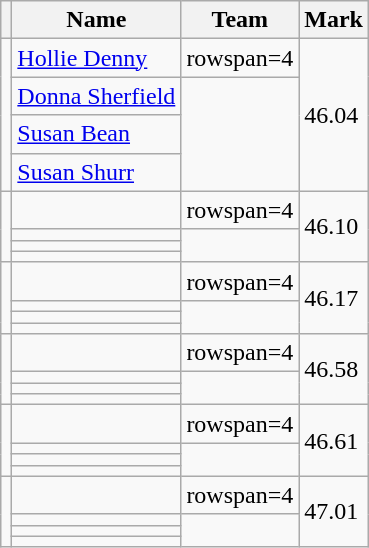<table class=wikitable>
<tr>
<th></th>
<th>Name</th>
<th>Team</th>
<th>Mark</th>
</tr>
<tr>
<td rowspan=4></td>
<td><a href='#'>Hollie Denny</a></td>
<td>rowspan=4 </td>
<td rowspan=4>46.04</td>
</tr>
<tr>
<td><a href='#'>Donna Sherfield</a></td>
</tr>
<tr>
<td><a href='#'>Susan Bean</a></td>
</tr>
<tr>
<td><a href='#'>Susan Shurr</a></td>
</tr>
<tr>
<td rowspan=4></td>
<td></td>
<td>rowspan=4 </td>
<td rowspan=4>46.10</td>
</tr>
<tr>
<td></td>
</tr>
<tr>
<td></td>
</tr>
<tr>
<td></td>
</tr>
<tr>
<td rowspan=4></td>
<td></td>
<td>rowspan=4 </td>
<td rowspan=4>46.17</td>
</tr>
<tr>
<td></td>
</tr>
<tr>
<td></td>
</tr>
<tr>
<td></td>
</tr>
<tr>
<td rowspan=4></td>
<td></td>
<td>rowspan=4 </td>
<td rowspan=4>46.58</td>
</tr>
<tr>
<td></td>
</tr>
<tr>
<td></td>
</tr>
<tr>
<td></td>
</tr>
<tr>
<td rowspan=4></td>
<td></td>
<td>rowspan=4 </td>
<td rowspan=4>46.61</td>
</tr>
<tr>
<td></td>
</tr>
<tr>
<td></td>
</tr>
<tr>
<td></td>
</tr>
<tr>
<td rowspan=4></td>
<td></td>
<td>rowspan=4 </td>
<td rowspan=4>47.01</td>
</tr>
<tr>
<td></td>
</tr>
<tr>
<td></td>
</tr>
<tr>
<td></td>
</tr>
</table>
